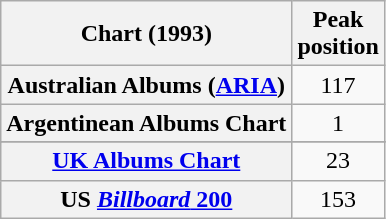<table class="wikitable sortable plainrowheaders" style="text-align:center;">
<tr>
<th>Chart (1993)</th>
<th>Peak<br>position</th>
</tr>
<tr>
<th scope="row">Australian Albums (<a href='#'>ARIA</a>)</th>
<td>117</td>
</tr>
<tr>
<th scope="row">Argentinean Albums Chart</th>
<td>1</td>
</tr>
<tr>
</tr>
<tr>
</tr>
<tr>
</tr>
<tr>
</tr>
<tr>
</tr>
<tr>
<th scope="row"><a href='#'>UK Albums Chart</a></th>
<td>23</td>
</tr>
<tr>
<th scope="row">US <a href='#'><em>Billboard</em> 200</a></th>
<td>153</td>
</tr>
</table>
